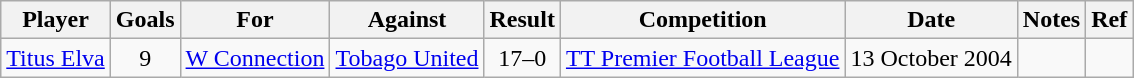<table class="wikitable" style="text-align:center;">
<tr>
<th>Player</th>
<th>Goals</th>
<th>For</th>
<th>Against</th>
<th>Result</th>
<th>Competition</th>
<th>Date</th>
<th>Notes</th>
<th>Ref</th>
</tr>
<tr>
<td align="left"><a href='#'>Titus Elva</a></td>
<td>9</td>
<td><a href='#'>W Connection</a></td>
<td><a href='#'>Tobago United</a></td>
<td>17–0</td>
<td><a href='#'>TT Premier Football League</a></td>
<td>13 October 2004</td>
<td></td>
<td></td>
</tr>
</table>
